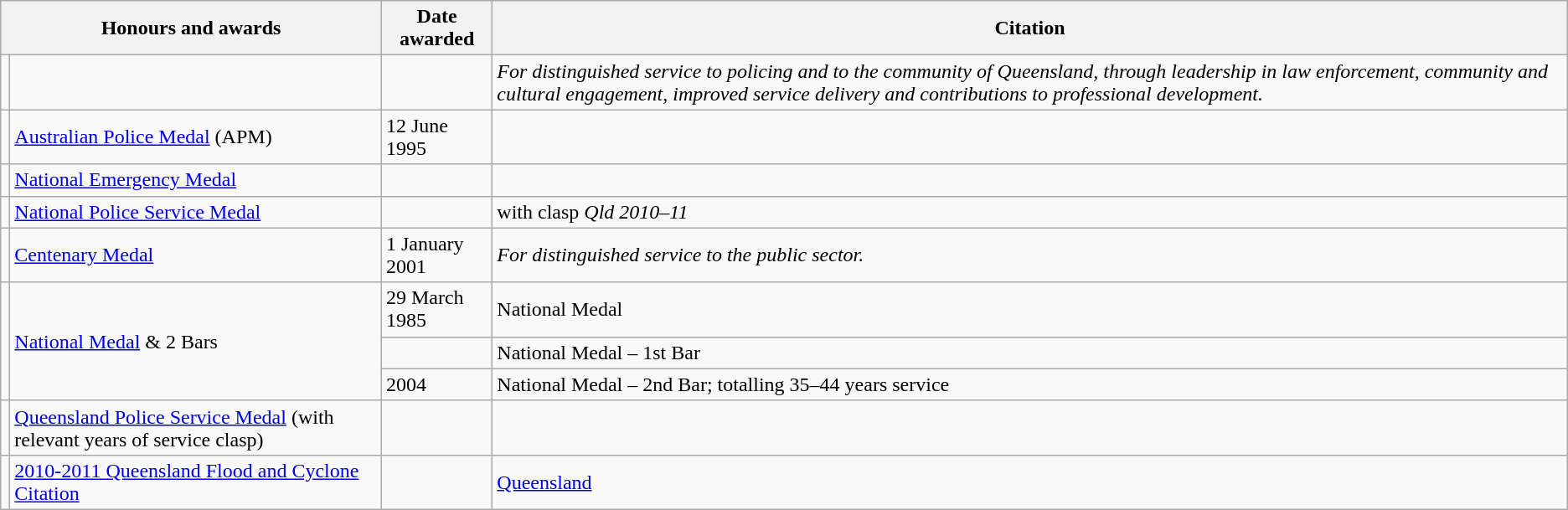<table class="wikitable">
<tr>
<th colspan=2>Honours and awards</th>
<th>Date awarded</th>
<th>Citation</th>
</tr>
<tr>
<td></td>
<td></td>
<td></td>
<td><em>For distinguished service to policing and to the community of Queensland, through leadership in law enforcement, community and cultural engagement, improved service delivery and contributions to professional development.</em></td>
</tr>
<tr>
<td></td>
<td><a href='#'>Australian Police Medal</a> (APM)</td>
<td>12 June 1995</td>
<td></td>
</tr>
<tr>
<td></td>
<td><a href='#'>National Emergency Medal</a></td>
<td></td>
<td></td>
</tr>
<tr>
<td></td>
<td><a href='#'>National Police Service Medal</a></td>
<td></td>
<td>with clasp <em>Qld 2010–11</em></td>
</tr>
<tr>
<td></td>
<td><a href='#'>Centenary Medal</a></td>
<td>1 January 2001</td>
<td><em>For distinguished service to the public sector.</em></td>
</tr>
<tr>
<td rowspan=3></td>
<td rowspan=3><a href='#'>National Medal</a> & 2 Bars</td>
<td>29 March 1985</td>
<td>National Medal</td>
</tr>
<tr>
<td></td>
<td>National Medal – 1st Bar</td>
</tr>
<tr>
<td>2004</td>
<td>National Medal – 2nd Bar; totalling 35–44 years service</td>
</tr>
<tr>
<td></td>
<td><a href='#'>Queensland Police Service Medal</a> (with relevant years of service clasp)</td>
<td></td>
</tr>
<tr>
<td></td>
<td><a href='#'>2010-2011 Queensland Flood and Cyclone Citation</a></td>
<td></td>
<td><a href='#'>Queensland</a></td>
</tr>
</table>
